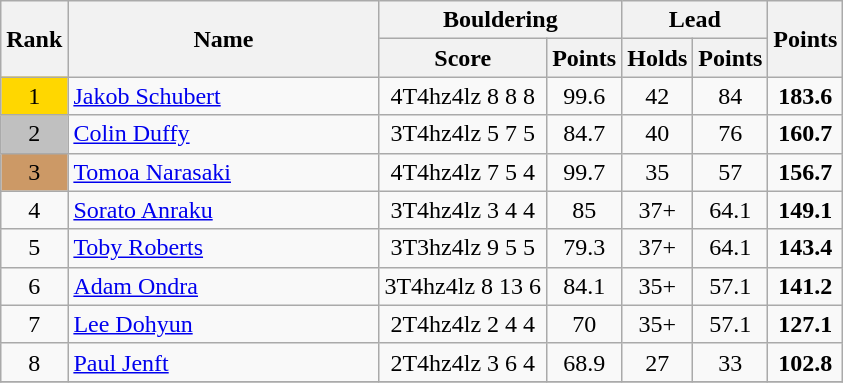<table class="wikitable sortable" style="text-align:center">
<tr>
<th rowspan=2>Rank</th>
<th rowspan=2 class=unsortable width = "200">Name</th>
<th colspan=2>Bouldering</th>
<th colspan=2>Lead</th>
<th rowspan=2>Points</th>
</tr>
<tr>
<th>Score </th>
<th class=unsortable>Points </th>
<th>Holds </th>
<th>Points </th>
</tr>
<tr>
<td style="text-align:center; background:gold;">1</td>
<td align=left> <a href='#'>Jakob Schubert</a></td>
<td>4T4hz4lz 8 8 8</td>
<td>99.6</td>
<td>42</td>
<td>84</td>
<td><strong>183.6</strong></td>
</tr>
<tr>
<td style="text-align:center; background:silver;">2</td>
<td align=left> <a href='#'>Colin Duffy</a></td>
<td>3T4hz4lz 5 7 5</td>
<td>84.7</td>
<td>40</td>
<td>76</td>
<td><strong>160.7</strong></td>
</tr>
<tr>
<td style="text-align:center; background:#cc9966";">3</td>
<td align=left> <a href='#'>Tomoa Narasaki</a></td>
<td>4T4hz4lz 7 5 4</td>
<td>99.7</td>
<td>35</td>
<td>57</td>
<td><strong>156.7</strong></td>
</tr>
<tr>
<td>4</td>
<td align=left> <a href='#'>Sorato Anraku</a></td>
<td>3T4hz4lz 3 4 4</td>
<td>85</td>
<td>37+</td>
<td>64.1</td>
<td><strong>149.1</strong></td>
</tr>
<tr>
<td>5</td>
<td align=left> <a href='#'>Toby Roberts</a></td>
<td>3T3hz4lz 9 5 5</td>
<td>79.3</td>
<td>37+</td>
<td>64.1</td>
<td><strong>143.4</strong></td>
</tr>
<tr>
<td>6</td>
<td align=left> <a href='#'>Adam Ondra</a></td>
<td>3T4hz4lz 8 13 6</td>
<td>84.1</td>
<td>35+</td>
<td>57.1</td>
<td><strong>141.2</strong></td>
</tr>
<tr>
<td>7</td>
<td align=left> <a href='#'>Lee Dohyun</a></td>
<td>2T4hz4lz 2 4 4</td>
<td>70</td>
<td>35+</td>
<td>57.1</td>
<td><strong>127.1</strong></td>
</tr>
<tr>
<td>8</td>
<td align=left> <a href='#'>Paul Jenft</a></td>
<td>2T4hz4lz 3 6 4</td>
<td>68.9</td>
<td>27</td>
<td>33</td>
<td><strong>102.8</strong></td>
</tr>
<tr>
</tr>
</table>
